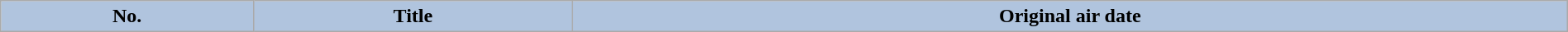<table class="wikitable plainrowheaders" width="100%">
<tr>
<th style="background:#B0C4DE">No.</th>
<th style="background:#B0C4DE">Title</th>
<th style="background:#B0C4DE">Original air date<br>








</th>
</tr>
</table>
